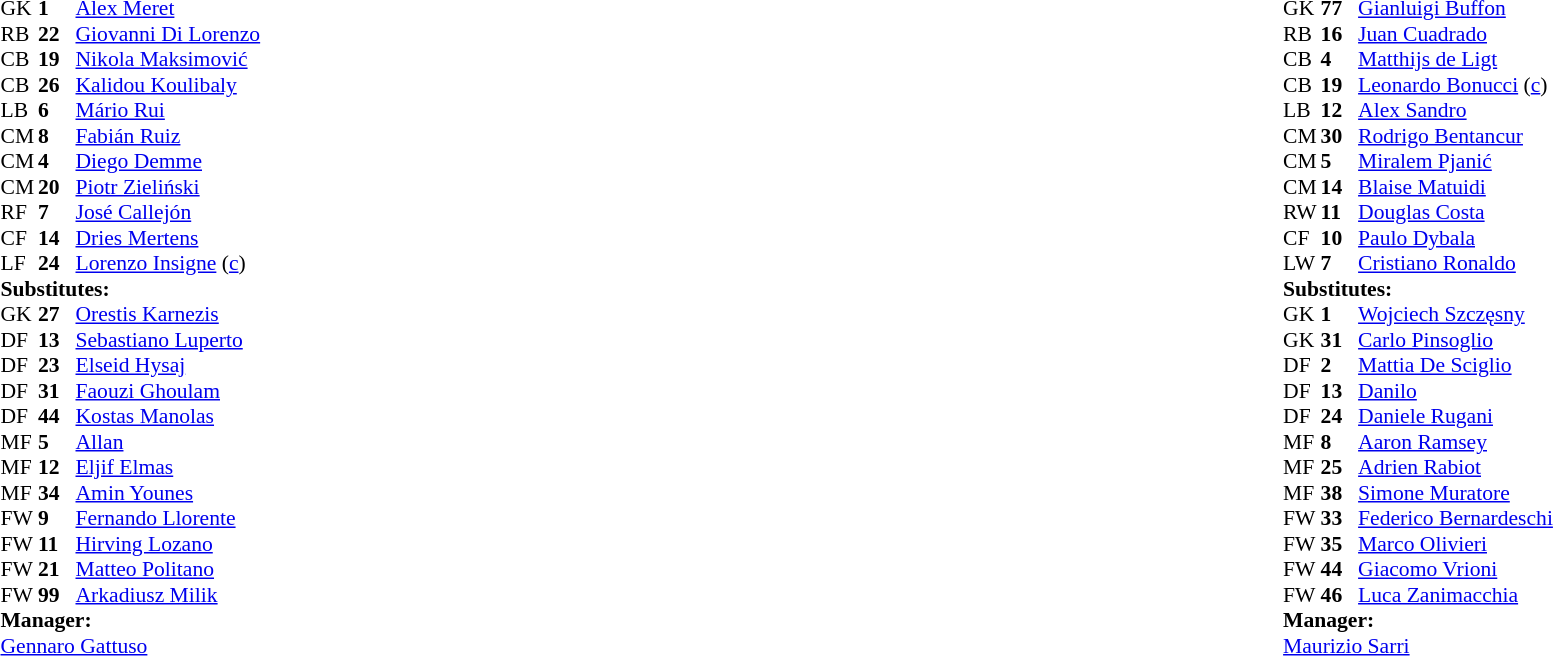<table width="100%">
<tr>
<td valign="top" width="40%"><br><table style="font-size:90%" cellspacing="0" cellpadding="0">
<tr>
<th width=25></th>
<th width=25></th>
</tr>
<tr>
<td>GK</td>
<td><strong>1</strong></td>
<td> <a href='#'>Alex Meret</a></td>
</tr>
<tr>
<td>RB</td>
<td><strong>22</strong></td>
<td> <a href='#'>Giovanni Di Lorenzo</a></td>
</tr>
<tr>
<td>CB</td>
<td><strong>19</strong></td>
<td> <a href='#'>Nikola Maksimović</a></td>
</tr>
<tr>
<td>CB</td>
<td><strong>26</strong></td>
<td> <a href='#'>Kalidou Koulibaly</a></td>
</tr>
<tr>
<td>LB</td>
<td><strong>6</strong></td>
<td> <a href='#'>Mário Rui</a></td>
<td></td>
<td></td>
</tr>
<tr>
<td>CM</td>
<td><strong>8</strong></td>
<td> <a href='#'>Fabián Ruiz</a></td>
<td></td>
<td></td>
</tr>
<tr>
<td>CM</td>
<td><strong>4</strong></td>
<td> <a href='#'>Diego Demme</a></td>
</tr>
<tr>
<td>CM</td>
<td><strong>20</strong></td>
<td> <a href='#'>Piotr Zieliński</a></td>
<td></td>
<td></td>
</tr>
<tr>
<td>RF</td>
<td><strong>7</strong></td>
<td> <a href='#'>José Callejón</a></td>
<td></td>
<td></td>
</tr>
<tr>
<td>CF</td>
<td><strong>14</strong></td>
<td> <a href='#'>Dries Mertens</a></td>
<td></td>
<td></td>
</tr>
<tr>
<td>LF</td>
<td><strong>24</strong></td>
<td> <a href='#'>Lorenzo Insigne</a> (<a href='#'>c</a>)</td>
</tr>
<tr>
<td colspan=3><strong>Substitutes:</strong></td>
</tr>
<tr>
<td>GK</td>
<td><strong>27</strong></td>
<td> <a href='#'>Orestis Karnezis</a></td>
</tr>
<tr>
<td>DF</td>
<td><strong>13</strong></td>
<td> <a href='#'>Sebastiano Luperto</a></td>
</tr>
<tr>
<td>DF</td>
<td><strong>23</strong></td>
<td> <a href='#'>Elseid Hysaj</a></td>
<td></td>
<td></td>
</tr>
<tr>
<td>DF</td>
<td><strong>31</strong></td>
<td> <a href='#'>Faouzi Ghoulam</a></td>
</tr>
<tr>
<td>DF</td>
<td><strong>44</strong></td>
<td> <a href='#'>Kostas Manolas</a></td>
</tr>
<tr>
<td>MF</td>
<td><strong>5</strong></td>
<td> <a href='#'>Allan</a></td>
<td></td>
<td></td>
</tr>
<tr>
<td>MF</td>
<td><strong>12</strong></td>
<td> <a href='#'>Eljif Elmas</a></td>
<td></td>
<td></td>
</tr>
<tr>
<td>MF</td>
<td><strong>34</strong></td>
<td> <a href='#'>Amin Younes</a></td>
</tr>
<tr>
<td>FW</td>
<td><strong>9</strong></td>
<td> <a href='#'>Fernando Llorente</a></td>
</tr>
<tr>
<td>FW</td>
<td><strong>11</strong></td>
<td> <a href='#'>Hirving Lozano</a></td>
</tr>
<tr>
<td>FW</td>
<td><strong>21</strong></td>
<td> <a href='#'>Matteo Politano</a></td>
<td></td>
<td></td>
</tr>
<tr>
<td>FW</td>
<td><strong>99</strong></td>
<td> <a href='#'>Arkadiusz Milik</a></td>
<td></td>
<td></td>
</tr>
<tr>
<td colspan=3><strong>Manager:</strong></td>
</tr>
<tr>
<td colspan=3> <a href='#'>Gennaro Gattuso</a></td>
</tr>
</table>
</td>
<td valign="top"></td>
<td valign="top" width="50%"><br><table style="font-size:90%; margin:auto" cellspacing="0" cellpadding="0">
<tr>
<th width=25></th>
<th width=25></th>
</tr>
<tr>
<td>GK</td>
<td><strong>77</strong></td>
<td> <a href='#'>Gianluigi Buffon</a></td>
</tr>
<tr>
<td>RB</td>
<td><strong>16</strong></td>
<td> <a href='#'>Juan Cuadrado</a></td>
<td></td>
<td></td>
</tr>
<tr>
<td>CB</td>
<td><strong>4</strong></td>
<td> <a href='#'>Matthijs de Ligt</a></td>
</tr>
<tr>
<td>CB</td>
<td><strong>19</strong></td>
<td> <a href='#'>Leonardo Bonucci</a> (<a href='#'>c</a>)</td>
<td></td>
</tr>
<tr>
<td>LB</td>
<td><strong>12</strong></td>
<td> <a href='#'>Alex Sandro</a></td>
</tr>
<tr>
<td>CM</td>
<td><strong>30</strong></td>
<td> <a href='#'>Rodrigo Bentancur</a></td>
</tr>
<tr>
<td>CM</td>
<td><strong>5</strong></td>
<td> <a href='#'>Miralem Pjanić</a></td>
<td></td>
<td></td>
</tr>
<tr>
<td>CM</td>
<td><strong>14</strong></td>
<td> <a href='#'>Blaise Matuidi</a></td>
</tr>
<tr>
<td>RW</td>
<td><strong>11</strong></td>
<td> <a href='#'>Douglas Costa</a></td>
<td></td>
<td></td>
</tr>
<tr>
<td>CF</td>
<td><strong>10</strong></td>
<td> <a href='#'>Paulo Dybala</a></td>
<td></td>
</tr>
<tr>
<td>LW</td>
<td><strong>7</strong></td>
<td> <a href='#'>Cristiano Ronaldo</a></td>
</tr>
<tr>
<td colspan=3><strong>Substitutes:</strong></td>
</tr>
<tr>
<td>GK</td>
<td><strong>1</strong></td>
<td> <a href='#'>Wojciech Szczęsny</a></td>
</tr>
<tr>
<td>GK</td>
<td><strong>31</strong></td>
<td> <a href='#'>Carlo Pinsoglio</a></td>
</tr>
<tr>
<td>DF</td>
<td><strong>2</strong></td>
<td> <a href='#'>Mattia De Sciglio</a></td>
</tr>
<tr>
<td>DF</td>
<td><strong>13</strong></td>
<td> <a href='#'>Danilo</a></td>
<td></td>
<td></td>
</tr>
<tr>
<td>DF</td>
<td><strong>24</strong></td>
<td> <a href='#'>Daniele Rugani</a></td>
</tr>
<tr>
<td>MF</td>
<td><strong>8</strong></td>
<td> <a href='#'>Aaron Ramsey</a></td>
<td></td>
<td></td>
</tr>
<tr>
<td>MF</td>
<td><strong>25</strong></td>
<td> <a href='#'>Adrien Rabiot</a></td>
</tr>
<tr>
<td>MF</td>
<td><strong>38</strong></td>
<td> <a href='#'>Simone Muratore</a></td>
</tr>
<tr>
<td>FW</td>
<td><strong>33</strong></td>
<td> <a href='#'>Federico Bernardeschi</a></td>
<td></td>
<td></td>
</tr>
<tr>
<td>FW</td>
<td><strong>35</strong></td>
<td> <a href='#'>Marco Olivieri</a></td>
</tr>
<tr>
<td>FW</td>
<td><strong>44</strong></td>
<td> <a href='#'>Giacomo Vrioni</a></td>
</tr>
<tr>
<td>FW</td>
<td><strong>46</strong></td>
<td> <a href='#'>Luca Zanimacchia</a></td>
</tr>
<tr>
<td colspan=3><strong>Manager:</strong></td>
</tr>
<tr>
<td colspan=3> <a href='#'>Maurizio Sarri</a></td>
</tr>
</table>
</td>
</tr>
</table>
